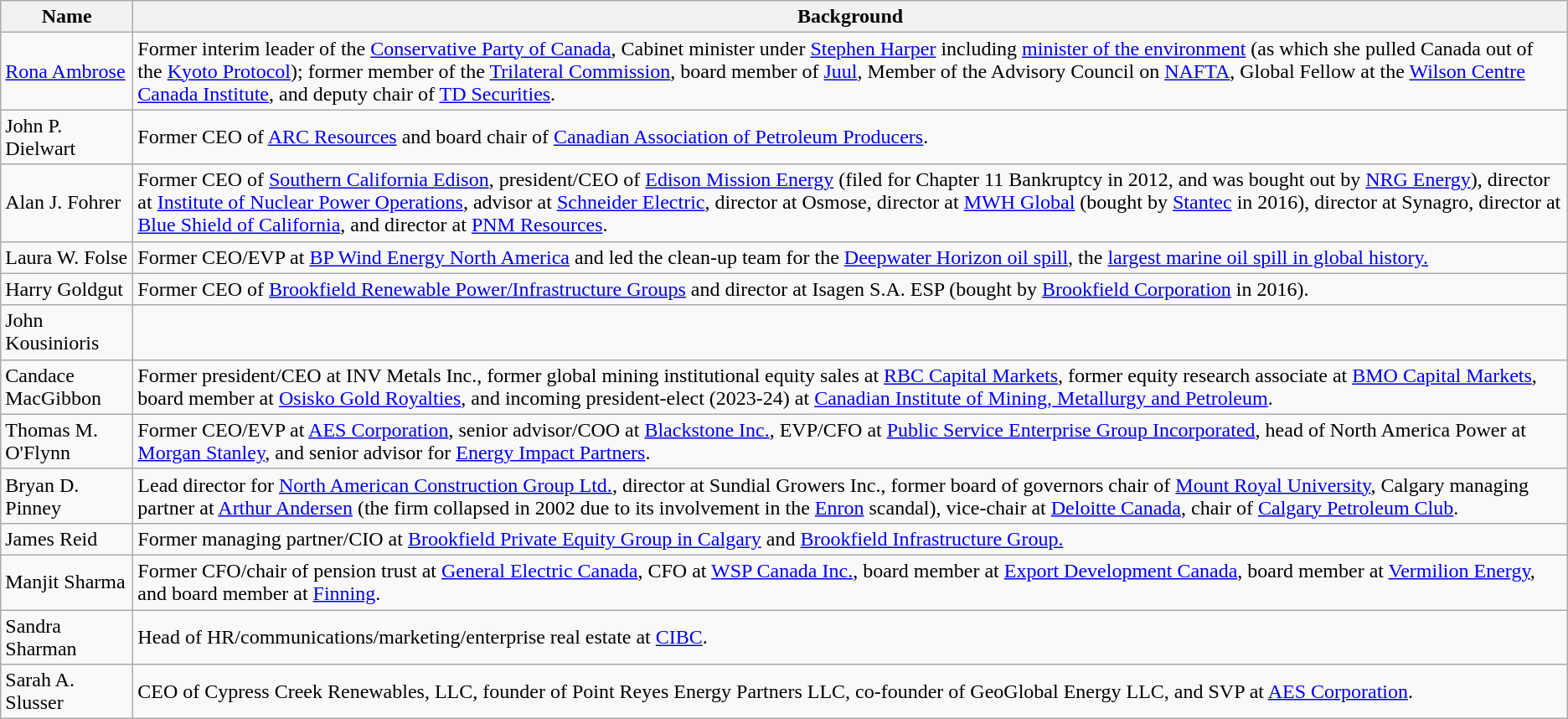<table class="wikitable">
<tr>
<th>Name</th>
<th>Background</th>
</tr>
<tr>
<td><a href='#'>Rona Ambrose</a></td>
<td>Former interim leader of the <a href='#'>Conservative Party of Canada</a>, Cabinet minister under <a href='#'>Stephen Harper</a> including <a href='#'>minister of the environment</a> (as which she pulled Canada out of the <a href='#'>Kyoto Protocol</a>); former member of the <a href='#'>Trilateral Commission</a>, board member of <a href='#'>Juul</a>, Member of the Advisory Council on <a href='#'>NAFTA</a>, Global Fellow at the <a href='#'>Wilson Centre Canada Institute</a>, and deputy chair of <a href='#'>TD Securities</a>.</td>
</tr>
<tr>
<td>John P. Dielwart</td>
<td>Former CEO of <a href='#'>ARC Resources</a> and board chair of <a href='#'>Canadian Association of Petroleum Producers</a>.</td>
</tr>
<tr>
<td>Alan J. Fohrer</td>
<td>Former CEO of <a href='#'>Southern California Edison</a>, president/CEO of <a href='#'>Edison Mission Energy</a> (filed for Chapter 11 Bankruptcy in 2012, and was bought out by <a href='#'>NRG Energy</a>), director at <a href='#'>Institute of Nuclear Power Operations</a>, advisor at <a href='#'>Schneider Electric</a>, director at Osmose, director at <a href='#'>MWH Global</a> (bought by <a href='#'>Stantec</a> in 2016), director at Synagro, director at <a href='#'>Blue Shield of California</a>, and director at <a href='#'>PNM Resources</a>.</td>
</tr>
<tr>
<td>Laura W. Folse</td>
<td>Former CEO/EVP at <a href='#'>BP Wind Energy North America</a> and led the clean-up team for the <a href='#'>Deepwater Horizon oil spill</a>, the <a href='#'>largest marine oil spill in global history.</a></td>
</tr>
<tr>
<td>Harry Goldgut</td>
<td>Former CEO of <a href='#'>Brookfield Renewable Power/Infrastructure Groups</a> and director at Isagen S.A. ESP (bought by <a href='#'>Brookfield Corporation</a> in 2016).</td>
</tr>
<tr>
<td>John Kousinioris</td>
<td></td>
</tr>
<tr>
<td>Candace MacGibbon</td>
<td>Former president/CEO at INV Metals Inc., former global mining institutional equity sales at <a href='#'>RBC Capital Markets</a>, former equity research associate at <a href='#'>BMO Capital Markets</a>, board member at <a href='#'>Osisko Gold Royalties</a>, and incoming president-elect (2023-24) at <a href='#'>Canadian Institute of Mining, Metallurgy and Petroleum</a>.</td>
</tr>
<tr>
<td>Thomas M. O'Flynn</td>
<td>Former CEO/EVP at <a href='#'>AES Corporation</a>, senior advisor/COO at <a href='#'>Blackstone Inc.</a>, EVP/CFO at <a href='#'>Public Service Enterprise Group Incorporated</a>, head of North America Power at <a href='#'>Morgan Stanley</a>, and senior advisor for <a href='#'>Energy Impact Partners</a>.</td>
</tr>
<tr>
<td>Bryan D. Pinney</td>
<td>Lead director for <a href='#'>North American Construction Group Ltd.</a>, director at Sundial Growers Inc., former board of governors chair of <a href='#'>Mount Royal University</a>, Calgary managing partner at <a href='#'>Arthur Andersen</a> (the firm collapsed in 2002 due to its involvement in the <a href='#'>Enron</a> scandal), vice-chair at <a href='#'>Deloitte Canada</a>, chair of <a href='#'>Calgary Petroleum Club</a>.</td>
</tr>
<tr>
<td>James Reid</td>
<td>Former managing partner/CIO at <a href='#'>Brookfield Private Equity Group in Calgary</a> and <a href='#'>Brookfield Infrastructure Group.</a></td>
</tr>
<tr>
<td>Manjit Sharma</td>
<td>Former CFO/chair of pension trust at <a href='#'>General Electric Canada</a>, CFO at <a href='#'>WSP Canada Inc.</a>, board member at <a href='#'>Export Development Canada</a>, board member at <a href='#'>Vermilion Energy</a>, and board member at <a href='#'>Finning</a>.</td>
</tr>
<tr>
<td>Sandra Sharman</td>
<td>Head of HR/communications/marketing/enterprise real estate at <a href='#'>CIBC</a>.</td>
</tr>
<tr>
<td>Sarah A. Slusser</td>
<td>CEO of Cypress Creek Renewables, LLC, founder of Point Reyes Energy Partners LLC, co-founder of GeoGlobal Energy LLC, and SVP at <a href='#'>AES Corporation</a>.</td>
</tr>
</table>
